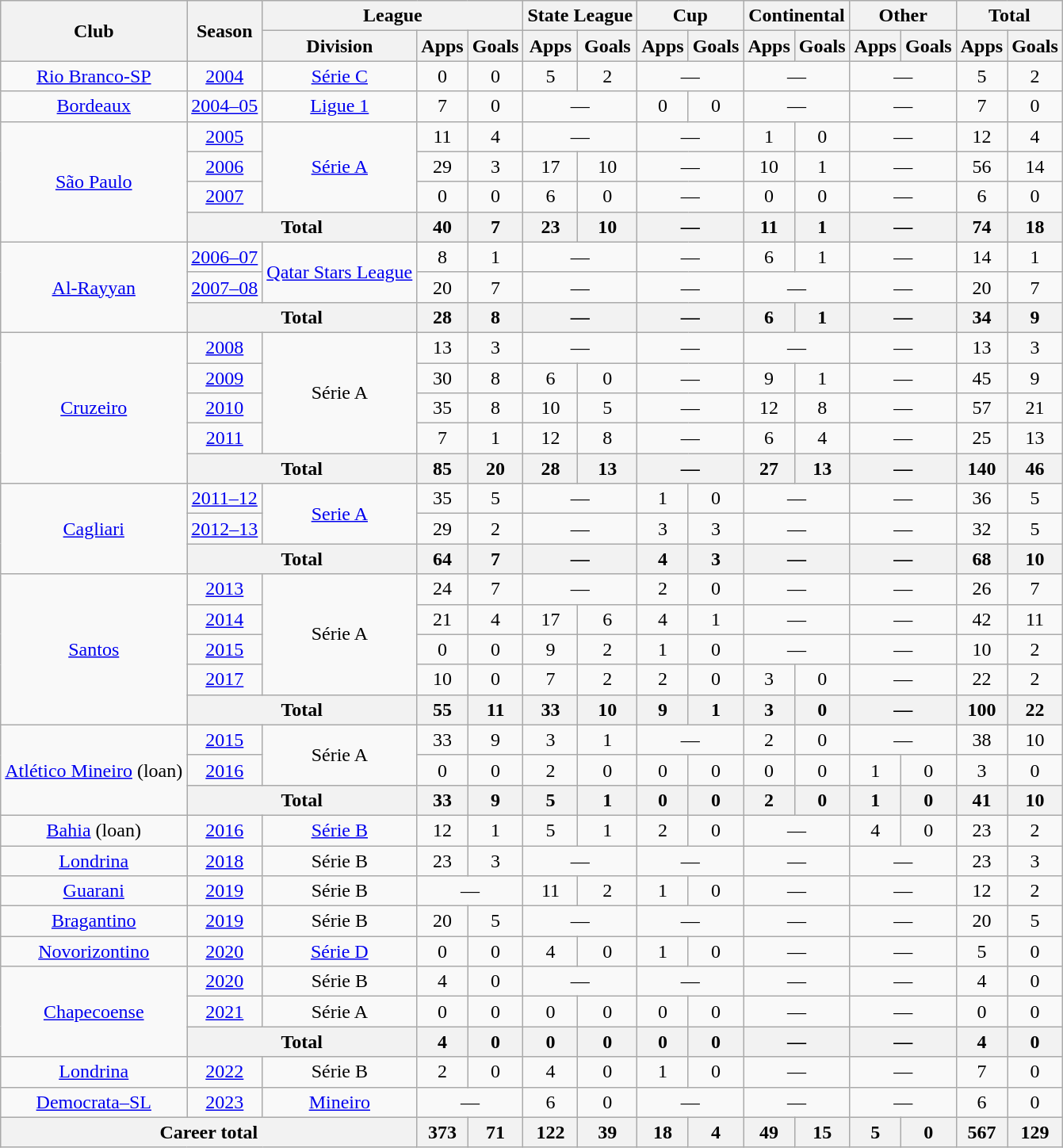<table class="wikitable" style="text-align:center">
<tr>
<th rowspan="2">Club</th>
<th rowspan="2">Season</th>
<th colspan="3">League</th>
<th colspan="2">State League</th>
<th colspan="2">Cup</th>
<th colspan="2">Continental</th>
<th colspan="2">Other</th>
<th colspan="2">Total</th>
</tr>
<tr>
<th>Division</th>
<th>Apps</th>
<th>Goals</th>
<th>Apps</th>
<th>Goals</th>
<th>Apps</th>
<th>Goals</th>
<th>Apps</th>
<th>Goals</th>
<th>Apps</th>
<th>Goals</th>
<th>Apps</th>
<th>Goals</th>
</tr>
<tr>
<td><a href='#'>Rio Branco-SP</a></td>
<td><a href='#'>2004</a></td>
<td><a href='#'>Série C</a></td>
<td>0</td>
<td>0</td>
<td>5</td>
<td>2</td>
<td colspan="2">—</td>
<td colspan="2">—</td>
<td colspan="2">—</td>
<td>5</td>
<td>2</td>
</tr>
<tr>
<td><a href='#'>Bordeaux</a></td>
<td><a href='#'>2004–05</a></td>
<td><a href='#'>Ligue 1</a></td>
<td>7</td>
<td>0</td>
<td colspan="2">—</td>
<td>0</td>
<td>0</td>
<td colspan="2">—</td>
<td colspan="2">—</td>
<td>7</td>
<td>0</td>
</tr>
<tr>
<td rowspan="4"><a href='#'>São Paulo</a></td>
<td><a href='#'>2005</a></td>
<td rowspan="3"><a href='#'>Série A</a></td>
<td>11</td>
<td>4</td>
<td colspan="2">—</td>
<td colspan="2">—</td>
<td>1</td>
<td>0</td>
<td colspan="2">—</td>
<td>12</td>
<td>4</td>
</tr>
<tr>
<td><a href='#'>2006</a></td>
<td>29</td>
<td>3</td>
<td>17</td>
<td>10</td>
<td colspan="2">—</td>
<td>10</td>
<td>1</td>
<td colspan="2">—</td>
<td>56</td>
<td>14</td>
</tr>
<tr>
<td><a href='#'>2007</a></td>
<td>0</td>
<td>0</td>
<td>6</td>
<td>0</td>
<td colspan="2">—</td>
<td>0</td>
<td>0</td>
<td colspan="2">—</td>
<td>6</td>
<td>0</td>
</tr>
<tr>
<th colspan="2">Total</th>
<th>40</th>
<th>7</th>
<th>23</th>
<th>10</th>
<th colspan="2">—</th>
<th>11</th>
<th>1</th>
<th colspan="2">—</th>
<th>74</th>
<th>18</th>
</tr>
<tr>
<td rowspan="3"><a href='#'>Al-Rayyan</a></td>
<td><a href='#'>2006–07</a></td>
<td rowspan="2"><a href='#'>Qatar Stars League</a></td>
<td>8</td>
<td>1</td>
<td colspan="2">—</td>
<td colspan="2">—</td>
<td>6</td>
<td>1</td>
<td colspan="2">—</td>
<td>14</td>
<td>1</td>
</tr>
<tr>
<td><a href='#'>2007–08</a></td>
<td>20</td>
<td>7</td>
<td colspan="2">—</td>
<td colspan="2">—</td>
<td colspan="2">—</td>
<td colspan="2">—</td>
<td>20</td>
<td>7</td>
</tr>
<tr>
<th colspan="2">Total</th>
<th>28</th>
<th>8</th>
<th colspan="2">—</th>
<th colspan="2">—</th>
<th>6</th>
<th>1</th>
<th colspan="2">—</th>
<th>34</th>
<th>9</th>
</tr>
<tr>
<td rowspan="5"><a href='#'>Cruzeiro</a></td>
<td><a href='#'>2008</a></td>
<td rowspan="4">Série A</td>
<td>13</td>
<td>3</td>
<td colspan="2">—</td>
<td colspan="2">—</td>
<td colspan="2">—</td>
<td colspan="2">—</td>
<td>13</td>
<td>3</td>
</tr>
<tr>
<td><a href='#'>2009</a></td>
<td>30</td>
<td>8</td>
<td>6</td>
<td>0</td>
<td colspan="2">—</td>
<td>9</td>
<td>1</td>
<td colspan="2">—</td>
<td>45</td>
<td>9</td>
</tr>
<tr>
<td><a href='#'>2010</a></td>
<td>35</td>
<td>8</td>
<td>10</td>
<td>5</td>
<td colspan="2">—</td>
<td>12</td>
<td>8</td>
<td colspan="2">—</td>
<td>57</td>
<td>21</td>
</tr>
<tr>
<td><a href='#'>2011</a></td>
<td>7</td>
<td>1</td>
<td>12</td>
<td>8</td>
<td colspan="2">—</td>
<td>6</td>
<td>4</td>
<td colspan="2">—</td>
<td>25</td>
<td>13</td>
</tr>
<tr>
<th colspan="2">Total</th>
<th>85</th>
<th>20</th>
<th>28</th>
<th>13</th>
<th colspan="2">—</th>
<th>27</th>
<th>13</th>
<th colspan="2">—</th>
<th>140</th>
<th>46</th>
</tr>
<tr>
<td rowspan="3"><a href='#'>Cagliari</a></td>
<td><a href='#'>2011–12</a></td>
<td rowspan="2"><a href='#'>Serie A</a></td>
<td>35</td>
<td>5</td>
<td colspan="2">—</td>
<td>1</td>
<td>0</td>
<td colspan="2">—</td>
<td colspan="2">—</td>
<td>36</td>
<td>5</td>
</tr>
<tr>
<td><a href='#'>2012–13</a></td>
<td>29</td>
<td>2</td>
<td colspan="2">—</td>
<td>3</td>
<td>3</td>
<td colspan="2">—</td>
<td colspan="2">—</td>
<td>32</td>
<td>5</td>
</tr>
<tr>
<th colspan="2">Total</th>
<th>64</th>
<th>7</th>
<th colspan="2">—</th>
<th>4</th>
<th>3</th>
<th colspan="2">—</th>
<th colspan="2">—</th>
<th>68</th>
<th>10</th>
</tr>
<tr>
<td rowspan="5"><a href='#'>Santos</a></td>
<td><a href='#'>2013</a></td>
<td rowspan="4">Série A</td>
<td>24</td>
<td>7</td>
<td colspan="2">—</td>
<td>2</td>
<td>0</td>
<td colspan="2">—</td>
<td colspan="2">—</td>
<td>26</td>
<td>7</td>
</tr>
<tr>
<td><a href='#'>2014</a></td>
<td>21</td>
<td>4</td>
<td>17</td>
<td>6</td>
<td>4</td>
<td>1</td>
<td colspan="2">—</td>
<td colspan="2">—</td>
<td>42</td>
<td>11</td>
</tr>
<tr>
<td><a href='#'>2015</a></td>
<td>0</td>
<td>0</td>
<td>9</td>
<td>2</td>
<td>1</td>
<td>0</td>
<td colspan="2">—</td>
<td colspan="2">—</td>
<td>10</td>
<td>2</td>
</tr>
<tr>
<td><a href='#'>2017</a></td>
<td>10</td>
<td>0</td>
<td>7</td>
<td>2</td>
<td>2</td>
<td>0</td>
<td>3</td>
<td>0</td>
<td colspan="2">—</td>
<td>22</td>
<td>2</td>
</tr>
<tr>
<th colspan="2">Total</th>
<th>55</th>
<th>11</th>
<th>33</th>
<th>10</th>
<th>9</th>
<th>1</th>
<th>3</th>
<th>0</th>
<th colspan="2">—</th>
<th>100</th>
<th>22</th>
</tr>
<tr>
<td rowspan="3"><a href='#'>Atlético Mineiro</a> (loan)</td>
<td><a href='#'>2015</a></td>
<td rowspan="2">Série A</td>
<td>33</td>
<td>9</td>
<td>3</td>
<td>1</td>
<td colspan="2">—</td>
<td>2</td>
<td>0</td>
<td colspan="2">—</td>
<td>38</td>
<td>10</td>
</tr>
<tr>
<td><a href='#'>2016</a></td>
<td>0</td>
<td>0</td>
<td>2</td>
<td>0</td>
<td>0</td>
<td>0</td>
<td>0</td>
<td>0</td>
<td>1</td>
<td>0</td>
<td>3</td>
<td>0</td>
</tr>
<tr>
<th colspan="2">Total</th>
<th>33</th>
<th>9</th>
<th>5</th>
<th>1</th>
<th>0</th>
<th>0</th>
<th>2</th>
<th>0</th>
<th>1</th>
<th>0</th>
<th>41</th>
<th>10</th>
</tr>
<tr>
<td><a href='#'>Bahia</a> (loan)</td>
<td><a href='#'>2016</a></td>
<td><a href='#'>Série B</a></td>
<td>12</td>
<td>1</td>
<td>5</td>
<td>1</td>
<td>2</td>
<td>0</td>
<td colspan="2">—</td>
<td>4</td>
<td>0</td>
<td>23</td>
<td>2</td>
</tr>
<tr>
<td><a href='#'>Londrina</a></td>
<td><a href='#'>2018</a></td>
<td>Série B</td>
<td>23</td>
<td>3</td>
<td colspan="2">—</td>
<td colspan="2">—</td>
<td colspan="2">—</td>
<td colspan="2">—</td>
<td>23</td>
<td>3</td>
</tr>
<tr>
<td><a href='#'>Guarani</a></td>
<td><a href='#'>2019</a></td>
<td>Série B</td>
<td colspan="2">—</td>
<td>11</td>
<td>2</td>
<td>1</td>
<td>0</td>
<td colspan="2">—</td>
<td colspan="2">—</td>
<td>12</td>
<td>2</td>
</tr>
<tr>
<td><a href='#'>Bragantino</a></td>
<td><a href='#'>2019</a></td>
<td>Série B</td>
<td>20</td>
<td>5</td>
<td colspan="2">—</td>
<td colspan="2">—</td>
<td colspan="2">—</td>
<td colspan="2">—</td>
<td>20</td>
<td>5</td>
</tr>
<tr>
<td><a href='#'>Novorizontino</a></td>
<td><a href='#'>2020</a></td>
<td><a href='#'>Série D</a></td>
<td>0</td>
<td>0</td>
<td>4</td>
<td>0</td>
<td>1</td>
<td>0</td>
<td colspan="2">—</td>
<td colspan="2">—</td>
<td>5</td>
<td>0</td>
</tr>
<tr>
<td rowspan="3"><a href='#'>Chapecoense</a></td>
<td><a href='#'>2020</a></td>
<td>Série B</td>
<td>4</td>
<td>0</td>
<td colspan="2">—</td>
<td colspan="2">—</td>
<td colspan="2">—</td>
<td colspan="2">—</td>
<td>4</td>
<td>0</td>
</tr>
<tr>
<td><a href='#'>2021</a></td>
<td>Série A</td>
<td>0</td>
<td>0</td>
<td>0</td>
<td>0</td>
<td>0</td>
<td>0</td>
<td colspan="2">—</td>
<td colspan="2">—</td>
<td>0</td>
<td>0</td>
</tr>
<tr>
<th colspan="2">Total</th>
<th>4</th>
<th>0</th>
<th>0</th>
<th>0</th>
<th>0</th>
<th>0</th>
<th colspan="2">—</th>
<th colspan="2">—</th>
<th>4</th>
<th>0</th>
</tr>
<tr>
<td><a href='#'>Londrina</a></td>
<td><a href='#'>2022</a></td>
<td>Série B</td>
<td>2</td>
<td>0</td>
<td>4</td>
<td>0</td>
<td>1</td>
<td>0</td>
<td colspan="2">—</td>
<td colspan="2">—</td>
<td>7</td>
<td>0</td>
</tr>
<tr>
<td><a href='#'>Democrata–SL</a></td>
<td><a href='#'>2023</a></td>
<td><a href='#'>Mineiro</a></td>
<td colspan="2">—</td>
<td>6</td>
<td>0</td>
<td colspan="2">—</td>
<td colspan="2">—</td>
<td colspan="2">—</td>
<td>6</td>
<td>0</td>
</tr>
<tr>
<th colspan="3">Career total</th>
<th>373</th>
<th>71</th>
<th>122</th>
<th>39</th>
<th>18</th>
<th>4</th>
<th>49</th>
<th>15</th>
<th>5</th>
<th>0</th>
<th>567</th>
<th>129</th>
</tr>
</table>
